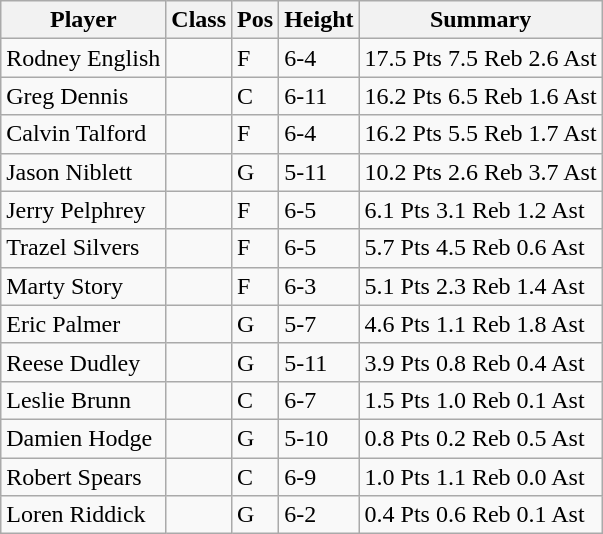<table class="wikitable sortable">
<tr>
<th>Player</th>
<th>Class</th>
<th>Pos</th>
<th>Height</th>
<th>Summary</th>
</tr>
<tr>
<td>Rodney English</td>
<td></td>
<td>F</td>
<td>6-4</td>
<td>17.5 Pts 7.5 Reb 2.6 Ast</td>
</tr>
<tr>
<td>Greg Dennis</td>
<td></td>
<td>C</td>
<td>6-11</td>
<td>16.2 Pts 6.5 Reb 1.6 Ast</td>
</tr>
<tr>
<td>Calvin Talford</td>
<td></td>
<td>F</td>
<td>6-4</td>
<td>16.2 Pts 5.5 Reb 1.7 Ast</td>
</tr>
<tr>
<td>Jason Niblett</td>
<td></td>
<td>G</td>
<td>5-11</td>
<td>10.2 Pts 2.6 Reb 3.7 Ast</td>
</tr>
<tr>
<td>Jerry Pelphrey</td>
<td></td>
<td>F</td>
<td>6-5</td>
<td>6.1 Pts 3.1 Reb 1.2 Ast</td>
</tr>
<tr>
<td>Trazel Silvers</td>
<td></td>
<td>F</td>
<td>6-5</td>
<td>5.7 Pts 4.5 Reb 0.6 Ast</td>
</tr>
<tr>
<td>Marty Story</td>
<td></td>
<td>F</td>
<td>6-3</td>
<td>5.1 Pts 2.3 Reb 1.4 Ast</td>
</tr>
<tr>
<td>Eric Palmer</td>
<td></td>
<td>G</td>
<td>5-7</td>
<td>4.6 Pts 1.1 Reb 1.8 Ast</td>
</tr>
<tr>
<td>Reese Dudley</td>
<td></td>
<td>G</td>
<td>5-11</td>
<td>3.9 Pts 0.8 Reb 0.4 Ast</td>
</tr>
<tr>
<td>Leslie Brunn</td>
<td></td>
<td>C</td>
<td>6-7</td>
<td>1.5 Pts 1.0 Reb 0.1 Ast</td>
</tr>
<tr>
<td>Damien Hodge</td>
<td></td>
<td>G</td>
<td>5-10</td>
<td>0.8 Pts 0.2 Reb 0.5 Ast</td>
</tr>
<tr>
<td>Robert Spears</td>
<td></td>
<td>C</td>
<td>6-9</td>
<td>1.0 Pts 1.1 Reb 0.0 Ast</td>
</tr>
<tr>
<td>Loren Riddick</td>
<td></td>
<td>G</td>
<td>6-2</td>
<td>0.4 Pts 0.6 Reb 0.1 Ast</td>
</tr>
</table>
